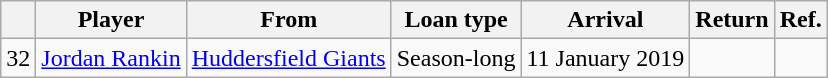<table class="wikitable defaultleft col1center">
<tr>
<th></th>
<th>Player</th>
<th>From</th>
<th>Loan type</th>
<th>Arrival</th>
<th>Return</th>
<th>Ref.</th>
</tr>
<tr>
<td>32</td>
<td> <a href='#'>Jordan Rankin</a></td>
<td> <a href='#'>Huddersfield Giants</a></td>
<td>Season-long</td>
<td>11 January 2019</td>
<td></td>
<td></td>
</tr>
</table>
